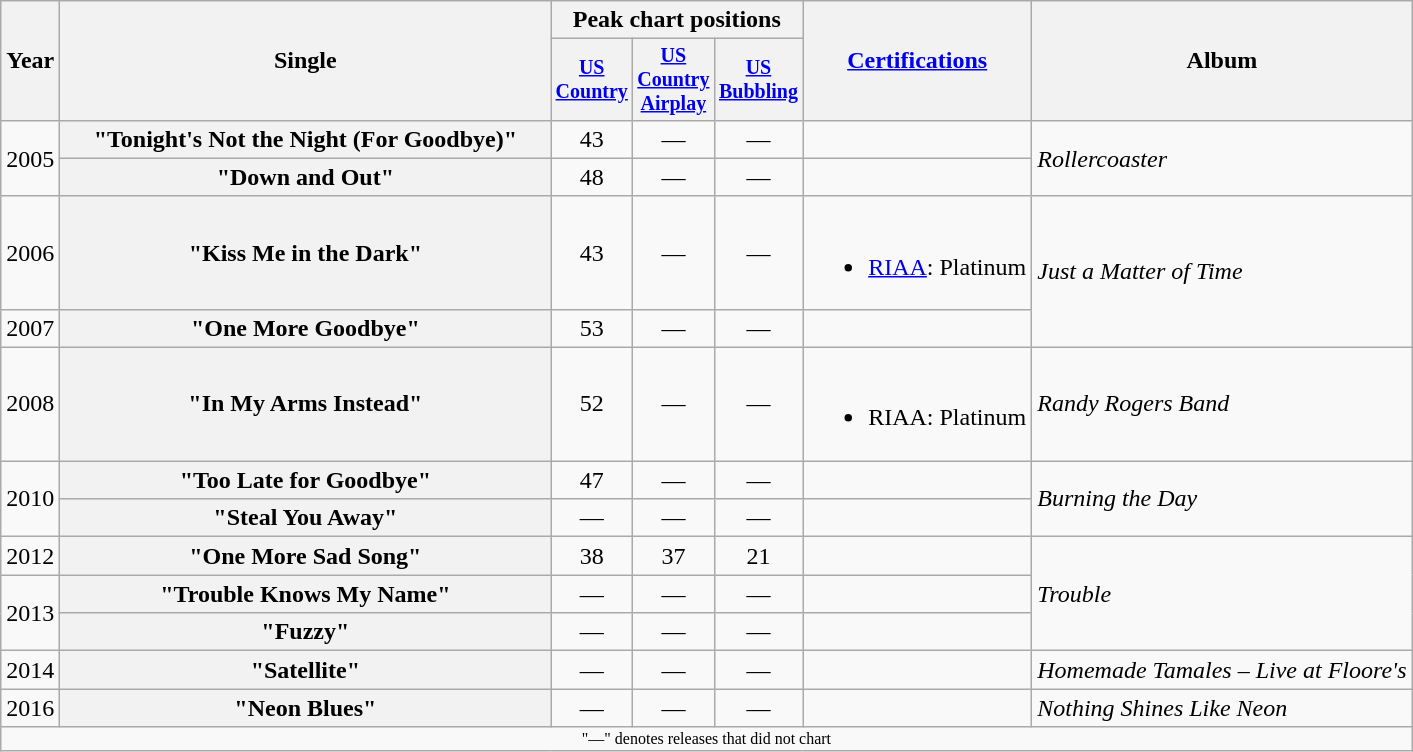<table class="wikitable plainrowheaders" style="text-align:center;">
<tr>
<th rowspan="2">Year</th>
<th rowspan="2" style="width:20em;">Single</th>
<th colspan="3">Peak chart positions</th>
<th rowspan="2"><a href='#'>Certifications</a></th>
<th rowspan="2">Album</th>
</tr>
<tr style="font-size:smaller;">
<th width="45"><a href='#'>US Country</a><br></th>
<th width="45"><a href='#'>US Country Airplay</a><br></th>
<th width="45"><a href='#'>US Bubbling</a><br></th>
</tr>
<tr>
<td rowspan="2">2005</td>
<th scope="row">"Tonight's Not the Night (For Goodbye)"</th>
<td>43</td>
<td>—</td>
<td>—</td>
<td></td>
<td rowspan="2" align="left"><em>Rollercoaster</em></td>
</tr>
<tr>
<th scope="row">"Down and Out"</th>
<td>48</td>
<td>—</td>
<td>—</td>
<td></td>
</tr>
<tr>
<td>2006</td>
<th scope="row">"Kiss Me in the Dark"</th>
<td>43</td>
<td>—</td>
<td>—</td>
<td><br><ul><li><a href='#'>RIAA</a>: Platinum</li></ul></td>
<td rowspan="2" align="left"><em>Just a Matter of Time</em></td>
</tr>
<tr>
<td>2007</td>
<th scope="row">"One More Goodbye"</th>
<td>53</td>
<td>—</td>
<td>—</td>
<td></td>
</tr>
<tr>
<td>2008</td>
<th scope="row">"In My Arms Instead"</th>
<td>52</td>
<td>—</td>
<td>—</td>
<td><br><ul><li>RIAA: Platinum</li></ul></td>
<td align="left"><em>Randy Rogers Band</em></td>
</tr>
<tr>
<td rowspan="2">2010</td>
<th scope="row">"Too Late for Goodbye"</th>
<td>47</td>
<td>—</td>
<td>—</td>
<td></td>
<td rowspan="2" align="left"><em>Burning the Day</em></td>
</tr>
<tr>
<th scope="row">"Steal You Away"</th>
<td>—</td>
<td>—</td>
<td>—</td>
<td></td>
</tr>
<tr>
<td>2012</td>
<th scope="row">"One More Sad Song"</th>
<td>38</td>
<td>37</td>
<td>21</td>
<td></td>
<td rowspan="3" align="left"><em>Trouble</em></td>
</tr>
<tr>
<td rowspan="2">2013</td>
<th scope="row">"Trouble Knows My Name"</th>
<td>—</td>
<td>—</td>
<td>—</td>
<td></td>
</tr>
<tr>
<th scope="row">"Fuzzy"</th>
<td>—</td>
<td>—</td>
<td>—</td>
<td></td>
</tr>
<tr>
<td>2014</td>
<th scope="row">"Satellite"</th>
<td>—</td>
<td>—</td>
<td>—</td>
<td></td>
<td align="left"><em>Homemade Tamales – Live at Floore's</em></td>
</tr>
<tr>
<td>2016</td>
<th scope="row">"Neon Blues"</th>
<td>—</td>
<td>—</td>
<td>—</td>
<td></td>
<td align="left"><em>Nothing Shines Like Neon</em></td>
</tr>
<tr>
<td colspan="7" style="font-size:8pt">"—" denotes releases that did not chart</td>
</tr>
</table>
